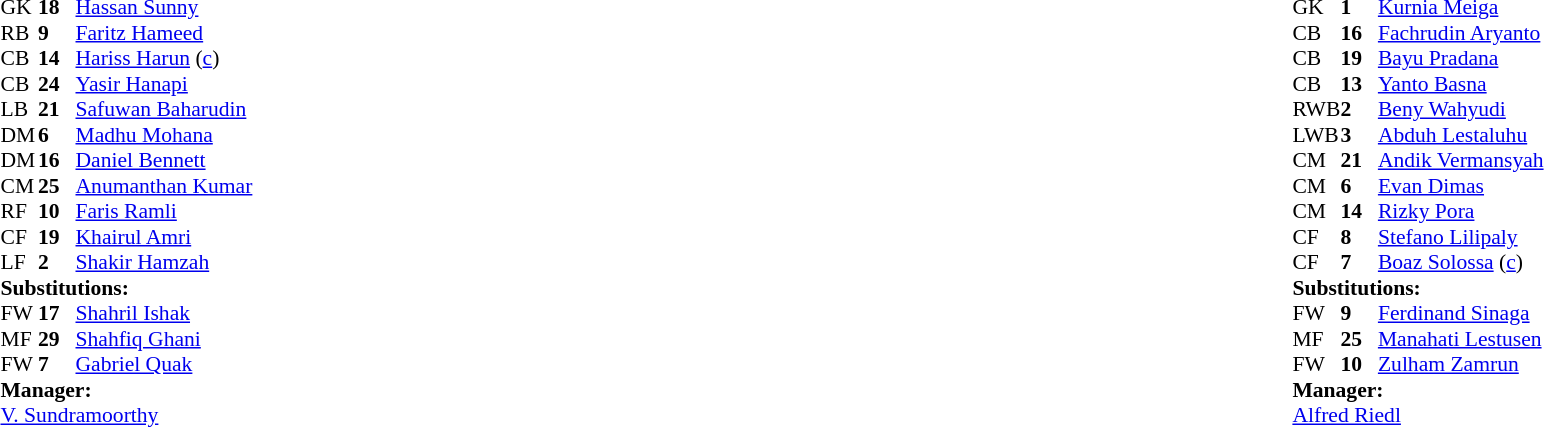<table width="100%">
<tr>
<td valign="top" width="40%"><br><table style="font-size:90%;" cellspacing="0" cellpadding="0">
<tr>
<th width="25"></th>
<th width="25"></th>
</tr>
<tr>
<td>GK</td>
<td><strong>18</strong></td>
<td><a href='#'>Hassan Sunny</a></td>
</tr>
<tr>
<td>RB</td>
<td><strong>9</strong></td>
<td><a href='#'>Faritz Hameed</a></td>
</tr>
<tr>
<td>CB</td>
<td><strong>14</strong></td>
<td><a href='#'>Hariss Harun</a> (<a href='#'>c</a>)</td>
</tr>
<tr>
<td>CB</td>
<td><strong>24</strong></td>
<td><a href='#'>Yasir Hanapi</a></td>
<td></td>
<td></td>
</tr>
<tr>
<td>LB</td>
<td><strong>21</strong></td>
<td><a href='#'>Safuwan Baharudin</a></td>
</tr>
<tr>
<td>DM</td>
<td><strong>6</strong></td>
<td><a href='#'>Madhu Mohana</a></td>
</tr>
<tr>
<td>DM</td>
<td><strong>16</strong></td>
<td><a href='#'>Daniel Bennett</a></td>
</tr>
<tr>
<td>CM</td>
<td><strong>25</strong></td>
<td><a href='#'>Anumanthan Kumar</a></td>
<td></td>
<td></td>
</tr>
<tr>
<td>RF</td>
<td><strong>10</strong></td>
<td><a href='#'>Faris Ramli</a></td>
<td></td>
<td></td>
</tr>
<tr>
<td>CF</td>
<td><strong>19</strong></td>
<td><a href='#'>Khairul Amri</a></td>
</tr>
<tr>
<td>LF</td>
<td><strong>2</strong></td>
<td><a href='#'>Shakir Hamzah</a></td>
<td></td>
</tr>
<tr>
<td colspan=3><strong>Substitutions:</strong></td>
</tr>
<tr>
<td>FW</td>
<td><strong>17</strong></td>
<td><a href='#'>Shahril Ishak</a></td>
<td></td>
<td></td>
</tr>
<tr>
<td>MF</td>
<td><strong>29</strong></td>
<td><a href='#'>Shahfiq Ghani</a></td>
<td></td>
<td></td>
</tr>
<tr>
<td>FW</td>
<td><strong>7</strong></td>
<td><a href='#'>Gabriel Quak</a></td>
<td></td>
<td></td>
</tr>
<tr>
<td colspan=3><strong>Manager:</strong></td>
</tr>
<tr>
<td colspan=4><a href='#'>V. Sundramoorthy</a></td>
</tr>
</table>
</td>
<td valign="top"></td>
<td valign="top" width="50%"><br><table style="font-size:90%;" cellspacing="0" cellpadding="0" align="center">
<tr>
<th width=25></th>
<th width=25></th>
</tr>
<tr>
<td>GK</td>
<td><strong>1</strong></td>
<td><a href='#'>Kurnia Meiga</a></td>
</tr>
<tr>
<td>CB</td>
<td><strong>16</strong></td>
<td><a href='#'>Fachrudin Aryanto</a></td>
<td></td>
</tr>
<tr>
<td>CB</td>
<td><strong>19</strong></td>
<td><a href='#'>Bayu Pradana</a></td>
</tr>
<tr>
<td>CB</td>
<td><strong>13</strong></td>
<td><a href='#'>Yanto Basna</a></td>
<td></td>
</tr>
<tr>
<td>RWB</td>
<td><strong>2</strong></td>
<td><a href='#'>Beny Wahyudi</a></td>
<td></td>
<td></td>
</tr>
<tr>
<td>LWB</td>
<td><strong>3</strong></td>
<td><a href='#'>Abduh Lestaluhu</a></td>
</tr>
<tr>
<td>CM</td>
<td><strong>21</strong></td>
<td><a href='#'>Andik Vermansyah</a></td>
</tr>
<tr>
<td>CM</td>
<td><strong>6</strong></td>
<td><a href='#'>Evan Dimas</a></td>
<td></td>
<td></td>
</tr>
<tr>
<td>CM</td>
<td><strong>14</strong></td>
<td><a href='#'>Rizky Pora</a></td>
<td></td>
<td></td>
</tr>
<tr>
<td>CF</td>
<td><strong>8</strong></td>
<td><a href='#'>Stefano Lilipaly</a></td>
</tr>
<tr>
<td>CF</td>
<td><strong>7</strong></td>
<td><a href='#'>Boaz Solossa</a> (<a href='#'>c</a>)</td>
<td></td>
</tr>
<tr>
<td colspan=3><strong>Substitutions:</strong></td>
</tr>
<tr>
<td>FW</td>
<td><strong>9</strong></td>
<td><a href='#'>Ferdinand Sinaga</a></td>
<td></td>
<td></td>
</tr>
<tr>
<td>MF</td>
<td><strong>25</strong></td>
<td><a href='#'>Manahati Lestusen</a></td>
<td></td>
<td></td>
</tr>
<tr>
<td>FW</td>
<td><strong>10</strong></td>
<td><a href='#'>Zulham Zamrun</a></td>
<td></td>
<td></td>
</tr>
<tr>
<td colspan=3><strong>Manager:</strong></td>
</tr>
<tr>
<td colspan=4> <a href='#'>Alfred Riedl</a></td>
</tr>
</table>
</td>
</tr>
</table>
